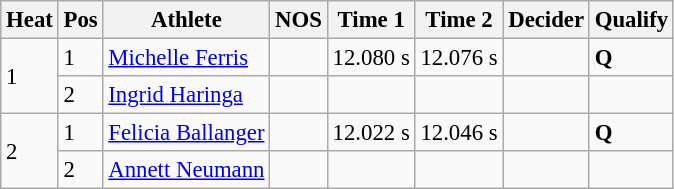<table class="wikitable" style="font-size:95%;">
<tr>
<th>Heat</th>
<th>Pos</th>
<th>Athlete</th>
<th>NOS</th>
<th>Time 1</th>
<th>Time 2</th>
<th>Decider</th>
<th>Qualify</th>
</tr>
<tr>
<td rowspan=2>1</td>
<td>1</td>
<td><a href='#'>Michelle Ferris</a></td>
<td></td>
<td>12.080 s</td>
<td>12.076 s</td>
<td></td>
<td><strong>Q</strong></td>
</tr>
<tr>
<td>2</td>
<td><a href='#'>Ingrid Haringa</a></td>
<td></td>
<td></td>
<td></td>
<td></td>
<td></td>
</tr>
<tr>
<td rowspan=2>2</td>
<td>1</td>
<td><a href='#'>Felicia Ballanger</a></td>
<td></td>
<td>12.022 s</td>
<td>12.046 s</td>
<td></td>
<td><strong>Q</strong></td>
</tr>
<tr>
<td>2</td>
<td><a href='#'>Annett Neumann</a></td>
<td></td>
<td></td>
<td></td>
<td></td>
<td></td>
</tr>
</table>
